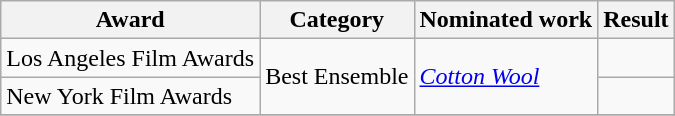<table class="wikitable sortable">
<tr style="text-align:center;">
<th>Award</th>
<th>Category</th>
<th>Nominated work</th>
<th>Result</th>
</tr>
<tr>
<td>Los Angeles Film Awards</td>
<td rowspan=2>Best Ensemble</td>
<td rowspan=2><em><a href='#'>Cotton Wool</a></em></td>
<td></td>
</tr>
<tr>
<td>New York Film Awards</td>
<td></td>
</tr>
<tr>
</tr>
</table>
